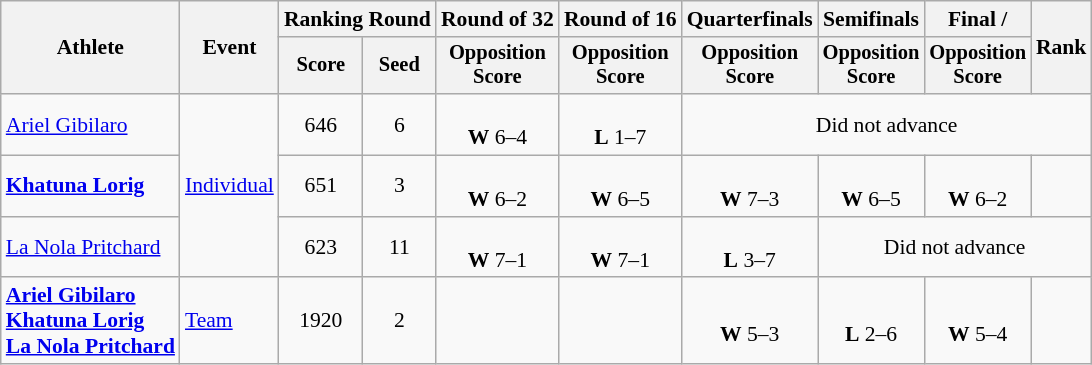<table class="wikitable" style="font-size:90%">
<tr>
<th rowspan="2">Athlete</th>
<th rowspan="2">Event</th>
<th colspan="2">Ranking Round</th>
<th>Round of 32</th>
<th>Round of 16</th>
<th>Quarterfinals</th>
<th>Semifinals</th>
<th>Final / </th>
<th rowspan="2">Rank</th>
</tr>
<tr style="font-size:95%">
<th>Score</th>
<th>Seed</th>
<th>Opposition<br>Score</th>
<th>Opposition<br>Score</th>
<th>Opposition<br>Score</th>
<th>Opposition<br>Score</th>
<th>Opposition<br>Score</th>
</tr>
<tr align=center>
<td align=left><a href='#'>Ariel Gibilaro</a></td>
<td align=left rowspan=3><a href='#'>Individual</a></td>
<td>646</td>
<td>6</td>
<td><br><strong>W</strong> 6–4</td>
<td><br><strong>L</strong> 1–7</td>
<td colspan=4>Did not advance</td>
</tr>
<tr align=center>
<td align=left><strong><a href='#'>Khatuna Lorig</a></strong></td>
<td>651</td>
<td>3</td>
<td><br><strong>W</strong> 6–2</td>
<td><br><strong>W</strong> 6–5</td>
<td><br><strong>W</strong> 7–3</td>
<td><br><strong>W</strong> 6–5</td>
<td><br><strong>W</strong> 6–2</td>
<td></td>
</tr>
<tr align=center>
<td align=left><a href='#'>La Nola Pritchard</a></td>
<td>623</td>
<td>11</td>
<td><br><strong>W</strong> 7–1</td>
<td><br><strong>W</strong> 7–1</td>
<td><br><strong>L</strong> 3–7</td>
<td colspan=3>Did not advance</td>
</tr>
<tr align=center>
<td align=left><strong><a href='#'>Ariel Gibilaro</a><br><a href='#'>Khatuna Lorig</a><br><a href='#'>La Nola Pritchard</a></strong></td>
<td align=left><a href='#'>Team</a></td>
<td>1920</td>
<td>2</td>
<td></td>
<td></td>
<td><br><strong>W</strong> 5–3</td>
<td><br><strong>L</strong> 2–6</td>
<td><br><strong>W</strong> 5–4</td>
<td></td>
</tr>
</table>
